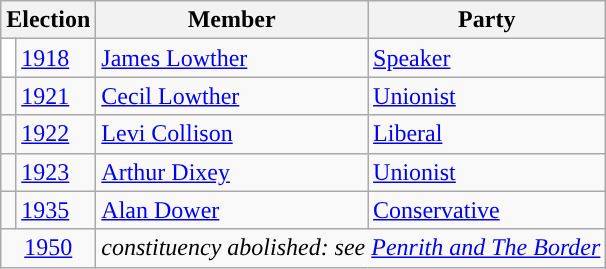<table class="wikitable">
<tr>
<th colspan="2">Election</th>
<th>Member</th>
<th>Party</th>
</tr>
<tr>
<td style="color:inherit;background-color: white"></td>
<td><a href='#'>1918</a></td>
<td><a href='#'>James Lowther</a></td>
<td><a href='#'>Speaker</a></td>
</tr>
<tr>
<td style="color:inherit;background-color: "></td>
<td><a href='#'>1921</a></td>
<td><a href='#'>Cecil Lowther</a></td>
<td><a href='#'>Unionist</a></td>
</tr>
<tr>
<td style="color:inherit;background-color: "></td>
<td><a href='#'>1922</a></td>
<td><a href='#'>Levi Collison</a></td>
<td><a href='#'>Liberal</a></td>
</tr>
<tr>
<td style="color:inherit;background-color: "></td>
<td><a href='#'>1923</a></td>
<td><a href='#'>Arthur Dixey</a></td>
<td><a href='#'>Unionist</a></td>
</tr>
<tr>
<td style="color:inherit;background-color: "></td>
<td><a href='#'>1935</a></td>
<td><a href='#'>Alan Dower</a></td>
<td><a href='#'>Conservative</a></td>
</tr>
<tr>
<td colspan="2" align="center"><a href='#'>1950</a></td>
<td colspan="2"><em>constituency abolished: see <a href='#'>Penrith and The Border</a></em></td>
</tr>
</table>
